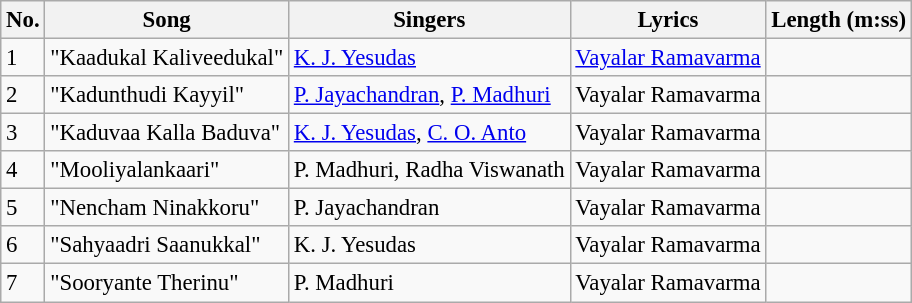<table class="wikitable" style="font-size:95%;">
<tr>
<th>No.</th>
<th>Song</th>
<th>Singers</th>
<th>Lyrics</th>
<th>Length (m:ss)</th>
</tr>
<tr>
<td>1</td>
<td>"Kaadukal Kaliveedukal"</td>
<td><a href='#'>K. J. Yesudas</a></td>
<td><a href='#'>Vayalar Ramavarma</a></td>
<td></td>
</tr>
<tr>
<td>2</td>
<td>"Kadunthudi Kayyil"</td>
<td><a href='#'>P. Jayachandran</a>, <a href='#'>P. Madhuri</a></td>
<td>Vayalar Ramavarma</td>
<td></td>
</tr>
<tr>
<td>3</td>
<td>"Kaduvaa Kalla Baduva"</td>
<td><a href='#'>K. J. Yesudas</a>, <a href='#'>C. O. Anto</a></td>
<td>Vayalar Ramavarma</td>
<td></td>
</tr>
<tr>
<td>4</td>
<td>"Mooliyalankaari"</td>
<td>P. Madhuri, Radha Viswanath</td>
<td>Vayalar Ramavarma</td>
<td></td>
</tr>
<tr>
<td>5</td>
<td>"Nencham Ninakkoru"</td>
<td>P. Jayachandran</td>
<td>Vayalar Ramavarma</td>
<td></td>
</tr>
<tr>
<td>6</td>
<td>"Sahyaadri Saanukkal"</td>
<td>K. J. Yesudas</td>
<td>Vayalar Ramavarma</td>
<td></td>
</tr>
<tr>
<td>7</td>
<td>"Sooryante Therinu"</td>
<td>P. Madhuri</td>
<td>Vayalar Ramavarma</td>
<td></td>
</tr>
</table>
